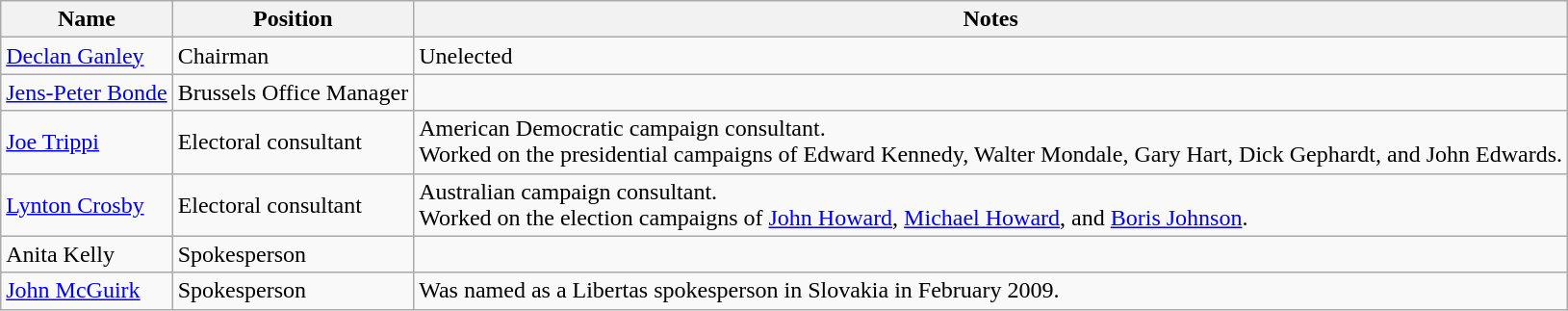<table class="wikitable">
<tr>
<th>Name</th>
<th>Position</th>
<th>Notes</th>
</tr>
<tr>
<td><a href='#'>Declan Ganley</a></td>
<td>Chairman</td>
<td>Unelected</td>
</tr>
<tr>
<td><a href='#'>Jens-Peter Bonde</a></td>
<td>Brussels Office Manager</td>
<td></td>
</tr>
<tr>
<td><a href='#'>Joe Trippi</a></td>
<td>Electoral consultant</td>
<td>American Democratic campaign consultant.<br> Worked on the presidential campaigns of Edward Kennedy, Walter Mondale, Gary Hart, Dick Gephardt, and John Edwards.</td>
</tr>
<tr>
<td><a href='#'>Lynton Crosby</a></td>
<td>Electoral consultant</td>
<td>Australian campaign consultant.<br> Worked on the election campaigns of <a href='#'>John Howard</a>, <a href='#'>Michael Howard</a>, and <a href='#'>Boris Johnson</a>.</td>
</tr>
<tr>
<td>Anita Kelly</td>
<td>Spokesperson</td>
<td></td>
</tr>
<tr>
<td><a href='#'>John McGuirk</a></td>
<td>Spokesperson</td>
<td>Was named as a Libertas spokesperson in Slovakia in February 2009.</td>
</tr>
</table>
